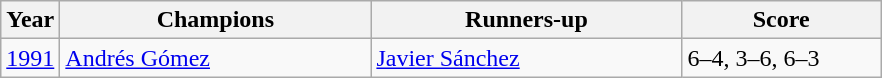<table class="wikitable">
<tr>
<th>Year</th>
<th width="200">Champions</th>
<th width="200">Runners-up</th>
<th width="125">Score</th>
</tr>
<tr>
<td><a href='#'>1991</a></td>
<td> <a href='#'>Andrés Gómez</a></td>
<td> <a href='#'>Javier Sánchez</a></td>
<td>6–4, 3–6, 6–3</td>
</tr>
</table>
